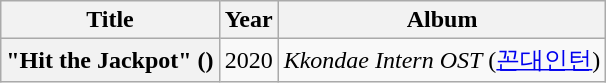<table class="wikitable plainrowheaders" style="text-align:center;">
<tr>
<th scope="col">Title</th>
<th scope="col">Year</th>
<th scope="col">Album</th>
</tr>
<tr>
<th scope="row">"Hit the Jackpot" ()</th>
<td>2020</td>
<td><em>Kkondae Intern OST</em> (<a href='#'>꼰대인턴</a>)</td>
</tr>
</table>
